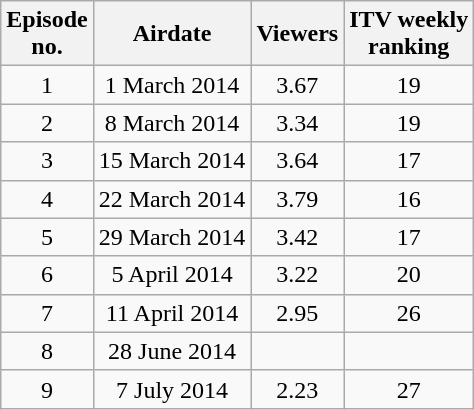<table class="wikitable" style="text-align:center;">
<tr>
<th>Episode<br>no.</th>
<th>Airdate</th>
<th>Viewers<br></th>
<th>ITV weekly<br>ranking</th>
</tr>
<tr>
<td>1</td>
<td>1 March 2014</td>
<td>3.67</td>
<td>19</td>
</tr>
<tr>
<td>2</td>
<td>8 March 2014</td>
<td>3.34</td>
<td>19</td>
</tr>
<tr>
<td>3</td>
<td>15 March 2014</td>
<td>3.64</td>
<td>17</td>
</tr>
<tr>
<td>4</td>
<td>22 March 2014</td>
<td>3.79</td>
<td>16</td>
</tr>
<tr>
<td>5</td>
<td>29 March 2014</td>
<td>3.42</td>
<td>17</td>
</tr>
<tr>
<td>6</td>
<td>5 April 2014</td>
<td>3.22</td>
<td>20</td>
</tr>
<tr>
<td>7</td>
<td>11 April 2014</td>
<td>2.95</td>
<td>26</td>
</tr>
<tr>
<td>8</td>
<td>28 June 2014</td>
<td></td>
<td></td>
</tr>
<tr>
<td>9</td>
<td>7 July 2014</td>
<td>2.23</td>
<td>27</td>
</tr>
</table>
